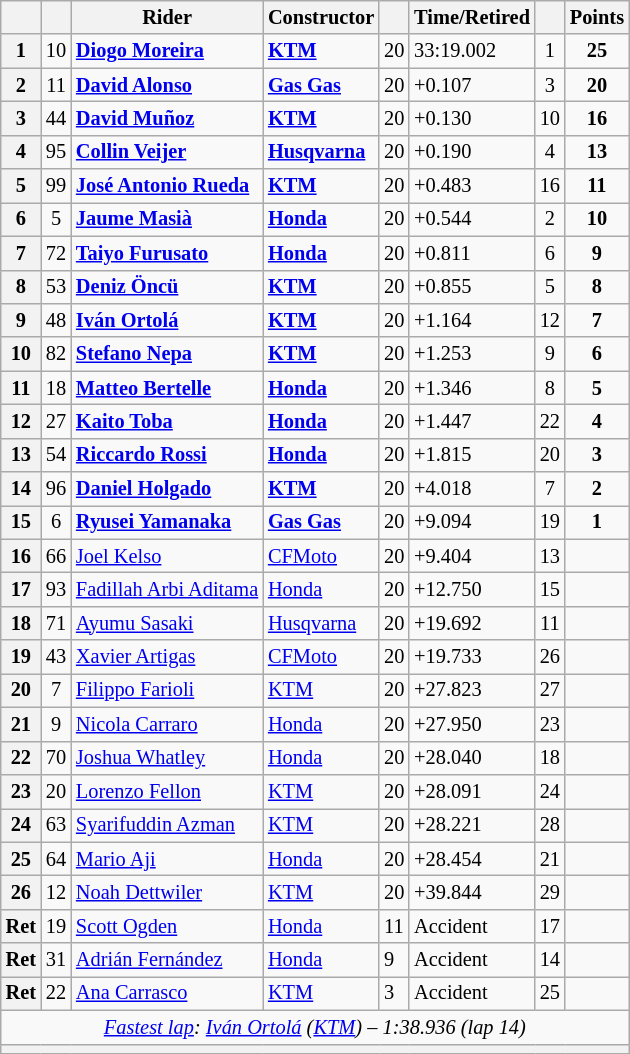<table class="wikitable sortable" style="font-size: 85%;">
<tr>
<th scope="col"></th>
<th scope="col"></th>
<th scope="col">Rider</th>
<th scope="col">Constructor</th>
<th scope="col" class="unsortable"></th>
<th scope="col" class="unsortable">Time/Retired</th>
<th scope="col"></th>
<th scope="col">Points</th>
</tr>
<tr>
<th scope="row">1</th>
<td align="center">10</td>
<td data-sort-value="mor"> <strong><a href='#'>Diogo Moreira</a></strong></td>
<td><strong><a href='#'>KTM</a></strong></td>
<td>20</td>
<td>33:19.002</td>
<td align="center">1</td>
<td align="center"><strong>25</strong></td>
</tr>
<tr>
<th scope="row">2</th>
<td align="center">11</td>
<td data-sort-value="alo"> <strong><a href='#'>David Alonso</a></strong></td>
<td><strong><a href='#'>Gas Gas</a></strong></td>
<td>20</td>
<td>+0.107</td>
<td align="center">3</td>
<td align="center"><strong>20</strong></td>
</tr>
<tr>
<th scope="row">3</th>
<td align="center">44</td>
<td data-sort-value="mun"> <strong><a href='#'>David Muñoz</a></strong></td>
<td><strong><a href='#'>KTM</a></strong></td>
<td>20</td>
<td>+0.130</td>
<td align="center">10</td>
<td align="center"><strong>16</strong></td>
</tr>
<tr>
<th scope="row">4</th>
<td align="center">95</td>
<td data-sort-value="vei"> <strong><a href='#'>Collin Veijer</a></strong></td>
<td><strong><a href='#'>Husqvarna</a></strong></td>
<td>20</td>
<td>+0.190</td>
<td align="center">4</td>
<td align="center"><strong>13</strong></td>
</tr>
<tr>
<th scope="row">5</th>
<td align="center">99</td>
<td data-sort-value="rue"> <strong><a href='#'>José Antonio Rueda</a></strong></td>
<td><strong><a href='#'>KTM</a></strong></td>
<td>20</td>
<td>+0.483</td>
<td align="center">16</td>
<td align="center"><strong>11</strong></td>
</tr>
<tr>
<th scope="row">6</th>
<td align="center">5</td>
<td data-sort-value="mas"> <strong><a href='#'>Jaume Masià</a></strong></td>
<td><strong><a href='#'>Honda</a></strong></td>
<td>20</td>
<td>+0.544</td>
<td align="center">2</td>
<td align="center"><strong>10</strong></td>
</tr>
<tr>
<th scope="row">7</th>
<td align="center">72</td>
<td data-sort-value="fur"> <strong><a href='#'>Taiyo Furusato</a></strong></td>
<td><strong><a href='#'>Honda</a></strong></td>
<td>20</td>
<td>+0.811</td>
<td align="center">6</td>
<td align="center"><strong>9</strong></td>
</tr>
<tr>
<th scope="row">8</th>
<td align="center">53</td>
<td data-sort-value="onc"> <strong><a href='#'>Deniz Öncü</a></strong></td>
<td><strong><a href='#'>KTM</a></strong></td>
<td>20</td>
<td>+0.855</td>
<td align="center">5</td>
<td align="center"><strong>8</strong></td>
</tr>
<tr>
<th scope="row">9</th>
<td align="center">48</td>
<td data-sort-value="ort"> <strong><a href='#'>Iván Ortolá</a></strong></td>
<td><strong><a href='#'>KTM</a></strong></td>
<td>20</td>
<td>+1.164</td>
<td align="center">12</td>
<td align="center"><strong>7</strong></td>
</tr>
<tr>
<th scope="row">10</th>
<td align="center">82</td>
<td data-sort-value="nep"> <strong><a href='#'>Stefano Nepa</a></strong></td>
<td><strong><a href='#'>KTM</a></strong></td>
<td>20</td>
<td>+1.253</td>
<td align="center">9</td>
<td align="center"><strong>6</strong></td>
</tr>
<tr>
<th scope="row">11</th>
<td align="center">18</td>
<td data-sort-value="ber"> <strong><a href='#'>Matteo Bertelle</a></strong></td>
<td><strong><a href='#'>Honda</a></strong></td>
<td>20</td>
<td>+1.346</td>
<td align="center">8</td>
<td align="center"><strong>5</strong></td>
</tr>
<tr>
<th scope="row">12</th>
<td align="center">27</td>
<td data-sort-value="tob"> <strong><a href='#'>Kaito Toba</a></strong></td>
<td><strong><a href='#'>Honda</a></strong></td>
<td>20</td>
<td>+1.447</td>
<td align="center">22</td>
<td align="center"><strong>4</strong></td>
</tr>
<tr>
<th scope="row">13</th>
<td align="center">54</td>
<td data-sort-value="ros"> <strong><a href='#'>Riccardo Rossi</a></strong></td>
<td><strong><a href='#'>Honda</a></strong></td>
<td>20</td>
<td>+1.815</td>
<td align="center">20</td>
<td align="center"><strong>3</strong></td>
</tr>
<tr>
<th scope="row">14</th>
<td align="center">96</td>
<td data-sort-value="hol"> <strong><a href='#'>Daniel Holgado</a></strong></td>
<td><strong><a href='#'>KTM</a></strong></td>
<td>20</td>
<td>+4.018</td>
<td align="center">7</td>
<td align="center"><strong>2</strong></td>
</tr>
<tr>
<th scope="row">15</th>
<td align="center">6</td>
<td data-sort-value="yam"> <strong><a href='#'>Ryusei Yamanaka</a></strong></td>
<td><strong><a href='#'>Gas Gas</a></strong></td>
<td>20</td>
<td>+9.094</td>
<td align="center">19</td>
<td align="center"><strong>1</strong></td>
</tr>
<tr>
<th scope="row">16</th>
<td align="center">66</td>
<td data-sort-value="kel"> <a href='#'>Joel Kelso</a></td>
<td><a href='#'>CFMoto</a></td>
<td>20</td>
<td>+9.404</td>
<td align="center">13</td>
<td align="center"></td>
</tr>
<tr>
<th scope="row">17</th>
<td align="center">93</td>
<td data-sort-value="adi"> <a href='#'>Fadillah Arbi Aditama</a></td>
<td><a href='#'>Honda</a></td>
<td>20</td>
<td>+12.750</td>
<td align="center">15</td>
<td align="center"></td>
</tr>
<tr>
<th scope="row">18</th>
<td align="center">71</td>
<td data-sort-value="sas"> <a href='#'>Ayumu Sasaki</a></td>
<td><a href='#'>Husqvarna</a></td>
<td>20</td>
<td>+19.692</td>
<td align="center">11</td>
<td align="center"></td>
</tr>
<tr>
<th scope="row">19</th>
<td align="center">43</td>
<td data-sort-value="art"> <a href='#'>Xavier Artigas</a></td>
<td><a href='#'>CFMoto</a></td>
<td>20</td>
<td>+19.733</td>
<td align="center">26</td>
<td align="center"></td>
</tr>
<tr>
<th scope="row">20</th>
<td align="center">7</td>
<td data-sort-value="far"> <a href='#'>Filippo Farioli</a></td>
<td><a href='#'>KTM</a></td>
<td>20</td>
<td>+27.823</td>
<td align="center">27</td>
<td align="center"></td>
</tr>
<tr>
<th scope="row">21</th>
<td align="center">9</td>
<td data-sort-value="carrar"> <a href='#'>Nicola Carraro</a></td>
<td><a href='#'>Honda</a></td>
<td>20</td>
<td>+27.950</td>
<td align="center">23</td>
<td></td>
</tr>
<tr>
<th scope="row">22</th>
<td align="center">70</td>
<td data-sort-value="wha"> <a href='#'>Joshua Whatley</a></td>
<td><a href='#'>Honda</a></td>
<td>20</td>
<td>+28.040</td>
<td align="center">18</td>
<td align="center"></td>
</tr>
<tr>
<th scope="row">23</th>
<td align="center">20</td>
<td data-sort-value="fel"> <a href='#'>Lorenzo Fellon</a></td>
<td><a href='#'>KTM</a></td>
<td>20</td>
<td>+28.091</td>
<td align="center">24</td>
<td align="center"></td>
</tr>
<tr>
<th scope="row">24</th>
<td align="center">63</td>
<td data-sort-value="sya"> <a href='#'>Syarifuddin Azman</a></td>
<td><a href='#'>KTM</a></td>
<td>20</td>
<td>+28.221</td>
<td align="center">28</td>
<td align="center"></td>
</tr>
<tr>
<th scope="row">25</th>
<td align="center">64</td>
<td data-sort-value="aji"> <a href='#'>Mario Aji</a></td>
<td><a href='#'>Honda</a></td>
<td>20</td>
<td>+28.454</td>
<td align="center">21</td>
<td align="center"></td>
</tr>
<tr>
<th scope="row">26</th>
<td align="center">12</td>
<td data-sort-value="det"> <a href='#'>Noah Dettwiler</a></td>
<td><a href='#'>KTM</a></td>
<td>20</td>
<td>+39.844</td>
<td align="center">29</td>
<td align="center"></td>
</tr>
<tr>
<th scope="row">Ret</th>
<td align="center">19</td>
<td data-sort-value="ogd"> <a href='#'>Scott Ogden</a></td>
<td><a href='#'>Honda</a></td>
<td>11</td>
<td>Accident</td>
<td align="center">17</td>
<td align="center"></td>
</tr>
<tr>
<th scope="row">Ret</th>
<td align="center">31</td>
<td data-sort-value="fer"> <a href='#'>Adrián Fernández</a></td>
<td><a href='#'>Honda</a></td>
<td>9</td>
<td>Accident</td>
<td align="center">14</td>
<td align="center"></td>
</tr>
<tr>
<th scope="row">Ret</th>
<td align="center">22</td>
<td data-sort-value="carras"> <a href='#'>Ana Carrasco</a></td>
<td><a href='#'>KTM</a></td>
<td>3</td>
<td>Accident</td>
<td align="center">25</td>
<td align="center"></td>
</tr>
<tr class="sortbottom">
<td colspan="8" style="text-align:center"><em><a href='#'>Fastest lap</a>:  <a href='#'>Iván Ortolá</a> (<a href='#'>KTM</a>) – 1:38.936 (lap 14)</em></td>
</tr>
<tr>
<th colspan=8></th>
</tr>
</table>
